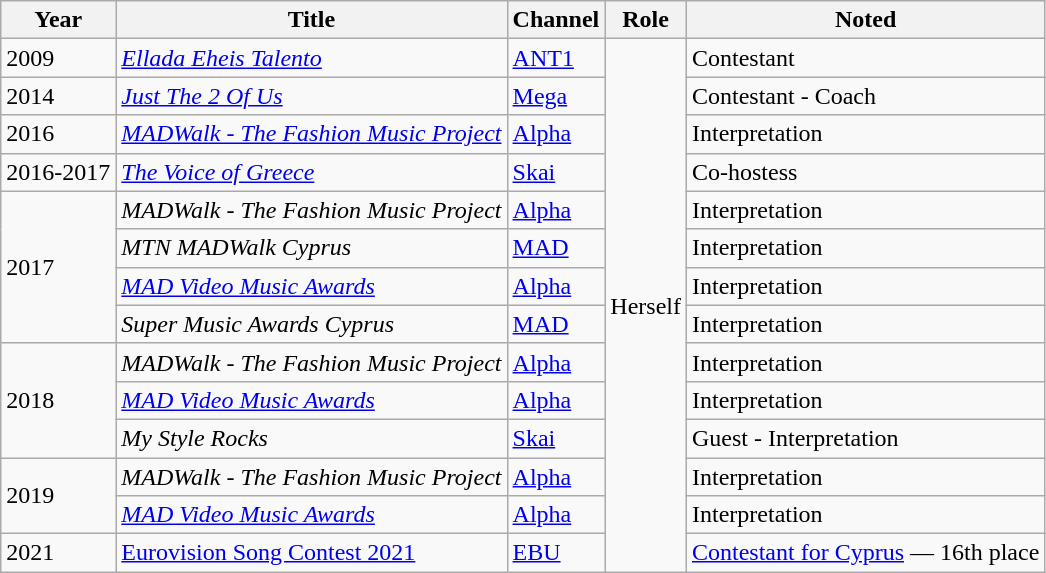<table class="wikitable">
<tr>
<th>Year</th>
<th>Title</th>
<th>Channel</th>
<th>Role</th>
<th>Noted</th>
</tr>
<tr>
<td>2009</td>
<td><em><a href='#'>Ellada Eheis Talento</a></em></td>
<td><a href='#'>ANT1</a></td>
<td rowspan="14">Herself</td>
<td>Contestant</td>
</tr>
<tr>
<td>2014</td>
<td><em><a href='#'>Just The 2 Of Us</a></em></td>
<td><a href='#'>Mega</a></td>
<td>Contestant - Coach</td>
</tr>
<tr>
<td>2016</td>
<td><em><a href='#'>MADWalk - The Fashion Music Project</a></em></td>
<td><a href='#'>Alpha</a></td>
<td>Interpretation</td>
</tr>
<tr>
<td>2016-2017</td>
<td><em><a href='#'>The Voice of Greece</a></em></td>
<td><a href='#'>Skai</a></td>
<td>Co-hostess</td>
</tr>
<tr>
<td rowspan="4">2017</td>
<td><em>MADWalk - The Fashion Music Project</em></td>
<td><a href='#'>Alpha</a></td>
<td>Interpretation</td>
</tr>
<tr>
<td><em>MTN MADWalk Cyprus</em></td>
<td><a href='#'>MAD</a></td>
<td>Interpretation</td>
</tr>
<tr>
<td><em><a href='#'>MAD Video Music Awards</a></em></td>
<td><a href='#'>Alpha</a></td>
<td>Interpretation</td>
</tr>
<tr>
<td><em>Super Music Awards Cyprus</em></td>
<td><a href='#'>MAD</a></td>
<td>Interpretation</td>
</tr>
<tr>
<td rowspan="3">2018</td>
<td><em>MADWalk - The Fashion Music Project</em></td>
<td><a href='#'>Alpha</a></td>
<td>Interpretation</td>
</tr>
<tr>
<td><em><a href='#'>MAD Video Music Awards</a></em></td>
<td><a href='#'>Alpha</a></td>
<td>Interpretation</td>
</tr>
<tr>
<td><em>My Style Rocks</em></td>
<td><a href='#'>Skai</a></td>
<td>Guest - Interpretation</td>
</tr>
<tr>
<td rowspan="2">2019</td>
<td><em>MADWalk - The Fashion Music Project</em></td>
<td><a href='#'>Alpha</a></td>
<td>Interpretation</td>
</tr>
<tr>
<td><em><a href='#'>MAD Video Music Awards</a></em></td>
<td><a href='#'>Alpha</a></td>
<td>Interpretation</td>
</tr>
<tr>
<td>2021</td>
<td><a href='#'>Eurovision Song Contest 2021</a></td>
<td><a href='#'>EBU</a></td>
<td><a href='#'>Contestant for Cyprus</a> — 16th place</td>
</tr>
</table>
